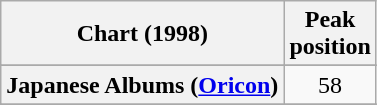<table class="wikitable sortable plainrowheaders">
<tr>
<th>Chart (1998)</th>
<th>Peak<br>position</th>
</tr>
<tr>
</tr>
<tr>
</tr>
<tr>
</tr>
<tr>
</tr>
<tr>
</tr>
<tr>
<th scope="row">Japanese Albums (<a href='#'>Oricon</a>)</th>
<td align="center">58</td>
</tr>
<tr>
</tr>
<tr>
</tr>
<tr>
</tr>
<tr>
</tr>
<tr>
</tr>
<tr>
</tr>
</table>
